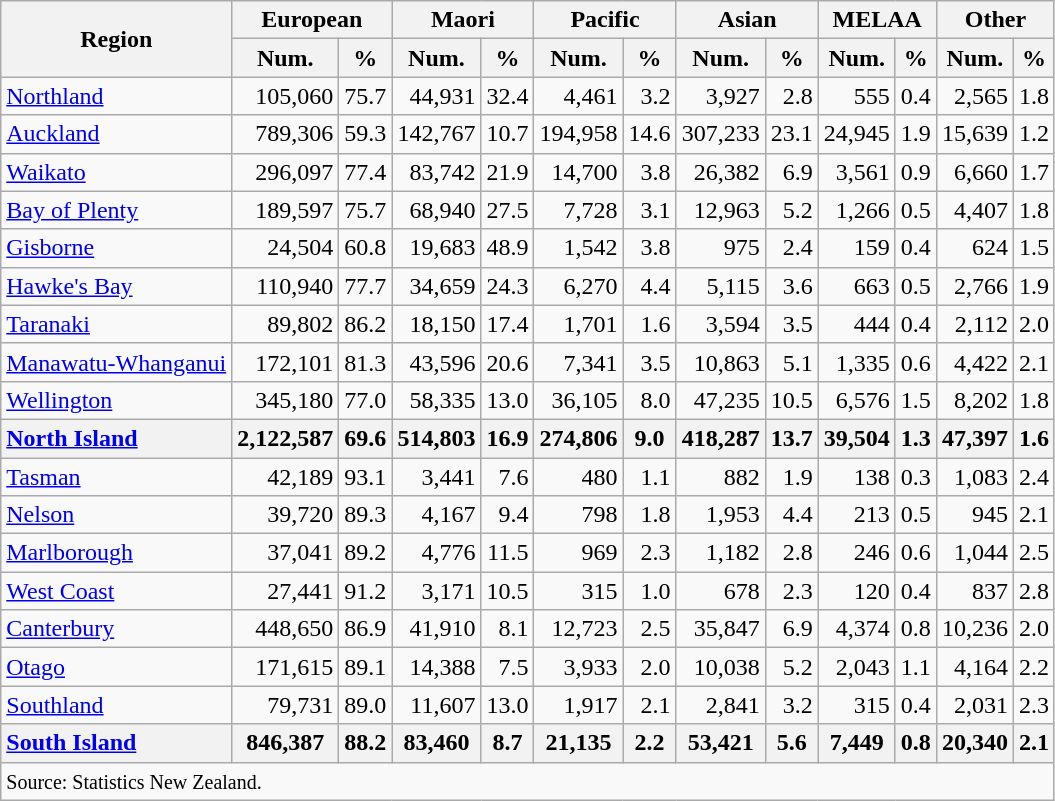<table class="wikitable sortable" style="text-align:right;">
<tr>
<th rowspan=2>Region</th>
<th colspan=2>European</th>
<th colspan=2>Maori</th>
<th colspan=2>Pacific</th>
<th colspan=2>Asian</th>
<th colspan=2>MELAA</th>
<th colspan=2>Other</th>
</tr>
<tr>
<th>Num.</th>
<th>%</th>
<th>Num.</th>
<th>%</th>
<th>Num.</th>
<th>%</th>
<th>Num.</th>
<th>%</th>
<th>Num.</th>
<th>%</th>
<th>Num.</th>
<th>%</th>
</tr>
<tr>
<td style="text-align:left;"><a href='#'>Northland</a></td>
<td>105,060</td>
<td>75.7</td>
<td>44,931</td>
<td>32.4</td>
<td>4,461</td>
<td>3.2</td>
<td>3,927</td>
<td>2.8</td>
<td>555</td>
<td>0.4</td>
<td>2,565</td>
<td>1.8</td>
</tr>
<tr>
<td style="text-align:left;"><a href='#'>Auckland</a></td>
<td>789,306</td>
<td>59.3</td>
<td>142,767</td>
<td>10.7</td>
<td>194,958</td>
<td>14.6</td>
<td>307,233</td>
<td>23.1</td>
<td>24,945</td>
<td>1.9</td>
<td>15,639</td>
<td>1.2</td>
</tr>
<tr>
<td style="text-align:left;"><a href='#'>Waikato</a></td>
<td>296,097</td>
<td>77.4</td>
<td>83,742</td>
<td>21.9</td>
<td>14,700</td>
<td>3.8</td>
<td>26,382</td>
<td>6.9</td>
<td>3,561</td>
<td>0.9</td>
<td>6,660</td>
<td>1.7</td>
</tr>
<tr>
<td style="text-align:left;"><a href='#'>Bay of Plenty</a></td>
<td>189,597</td>
<td>75.7</td>
<td>68,940</td>
<td>27.5</td>
<td>7,728</td>
<td>3.1</td>
<td>12,963</td>
<td>5.2</td>
<td>1,266</td>
<td>0.5</td>
<td>4,407</td>
<td>1.8</td>
</tr>
<tr>
<td style="text-align:left;"><a href='#'>Gisborne</a></td>
<td>24,504</td>
<td>60.8</td>
<td>19,683</td>
<td>48.9</td>
<td>1,542</td>
<td>3.8</td>
<td>975</td>
<td>2.4</td>
<td>159</td>
<td>0.4</td>
<td>624</td>
<td>1.5</td>
</tr>
<tr>
<td style="text-align:left;"><a href='#'>Hawke's Bay</a></td>
<td>110,940</td>
<td>77.7</td>
<td>34,659</td>
<td>24.3</td>
<td>6,270</td>
<td>4.4</td>
<td>5,115</td>
<td>3.6</td>
<td>663</td>
<td>0.5</td>
<td>2,766</td>
<td>1.9</td>
</tr>
<tr>
<td style="text-align:left;"><a href='#'>Taranaki</a></td>
<td>89,802</td>
<td>86.2</td>
<td>18,150</td>
<td>17.4</td>
<td>1,701</td>
<td>1.6</td>
<td>3,594</td>
<td>3.5</td>
<td>444</td>
<td>0.4</td>
<td>2,112</td>
<td>2.0</td>
</tr>
<tr>
<td style="text-align:left;"><a href='#'>Manawatu-Whanganui</a></td>
<td>172,101</td>
<td>81.3</td>
<td>43,596</td>
<td>20.6</td>
<td>7,341</td>
<td>3.5</td>
<td>10,863</td>
<td>5.1</td>
<td>1,335</td>
<td>0.6</td>
<td>4,422</td>
<td>2.1</td>
</tr>
<tr>
<td style="text-align:left;"><a href='#'>Wellington</a></td>
<td>345,180</td>
<td>77.0</td>
<td>58,335</td>
<td>13.0</td>
<td>36,105</td>
<td>8.0</td>
<td>47,235</td>
<td>10.5</td>
<td>6,576</td>
<td>1.5</td>
<td>8,202</td>
<td>1.8</td>
</tr>
<tr>
<th style="text-align:left;"><strong><a href='#'>North Island</a></strong></th>
<th><strong>2,122,587</strong></th>
<th><strong>69.6</strong></th>
<th><strong>514,803</strong></th>
<th><strong>16.9</strong></th>
<th><strong>274,806</strong></th>
<th><strong>9.0</strong></th>
<th><strong>418,287</strong></th>
<th><strong>13.7</strong></th>
<th><strong>39,504</strong></th>
<th><strong>1.3</strong></th>
<th><strong>47,397</strong></th>
<th><strong>1.6</strong></th>
</tr>
<tr>
<td style="text-align:left;"><a href='#'>Tasman</a></td>
<td>42,189</td>
<td>93.1</td>
<td>3,441</td>
<td>7.6</td>
<td>480</td>
<td>1.1</td>
<td>882</td>
<td>1.9</td>
<td>138</td>
<td>0.3</td>
<td>1,083</td>
<td>2.4</td>
</tr>
<tr>
<td style="text-align:left;"><a href='#'>Nelson</a></td>
<td>39,720</td>
<td>89.3</td>
<td>4,167</td>
<td>9.4</td>
<td>798</td>
<td>1.8</td>
<td>1,953</td>
<td>4.4</td>
<td>213</td>
<td>0.5</td>
<td>945</td>
<td>2.1</td>
</tr>
<tr>
<td style="text-align:left;"><a href='#'>Marlborough</a></td>
<td>37,041</td>
<td>89.2</td>
<td>4,776</td>
<td>11.5</td>
<td>969</td>
<td>2.3</td>
<td>1,182</td>
<td>2.8</td>
<td>246</td>
<td>0.6</td>
<td>1,044</td>
<td>2.5</td>
</tr>
<tr>
<td style="text-align:left;"><a href='#'>West Coast</a></td>
<td>27,441</td>
<td>91.2</td>
<td>3,171</td>
<td>10.5</td>
<td>315</td>
<td>1.0</td>
<td>678</td>
<td>2.3</td>
<td>120</td>
<td>0.4</td>
<td>837</td>
<td>2.8</td>
</tr>
<tr>
<td style="text-align:left;"><a href='#'>Canterbury</a></td>
<td>448,650</td>
<td>86.9</td>
<td>41,910</td>
<td>8.1</td>
<td>12,723</td>
<td>2.5</td>
<td>35,847</td>
<td>6.9</td>
<td>4,374</td>
<td>0.8</td>
<td>10,236</td>
<td>2.0</td>
</tr>
<tr>
<td style="text-align:left;"><a href='#'>Otago</a></td>
<td>171,615</td>
<td>89.1</td>
<td>14,388</td>
<td>7.5</td>
<td>3,933</td>
<td>2.0</td>
<td>10,038</td>
<td>5.2</td>
<td>2,043</td>
<td>1.1</td>
<td>4,164</td>
<td>2.2</td>
</tr>
<tr>
<td style="text-align:left;"><a href='#'>Southland</a></td>
<td>79,731</td>
<td>89.0</td>
<td>11,607</td>
<td>13.0</td>
<td>1,917</td>
<td>2.1</td>
<td>2,841</td>
<td>3.2</td>
<td>315</td>
<td>0.4</td>
<td>2,031</td>
<td>2.3</td>
</tr>
<tr>
<th style="text-align:left;"><strong><a href='#'>South Island</a></strong></th>
<th><strong>846,387</strong></th>
<th><strong>88.2</strong></th>
<th><strong>83,460</strong></th>
<th><strong>8.7</strong></th>
<th><strong>21,135</strong></th>
<th><strong>2.2</strong></th>
<th><strong>53,421</strong></th>
<th><strong>5.6</strong></th>
<th><strong>7,449</strong></th>
<th><strong>0.8</strong></th>
<th><strong>20,340</strong></th>
<th><strong>2.1</strong></th>
</tr>
<tr>
<td colspan="13" style="text-align:left;"><small>Source: Statistics New Zealand. </small></td>
</tr>
</table>
